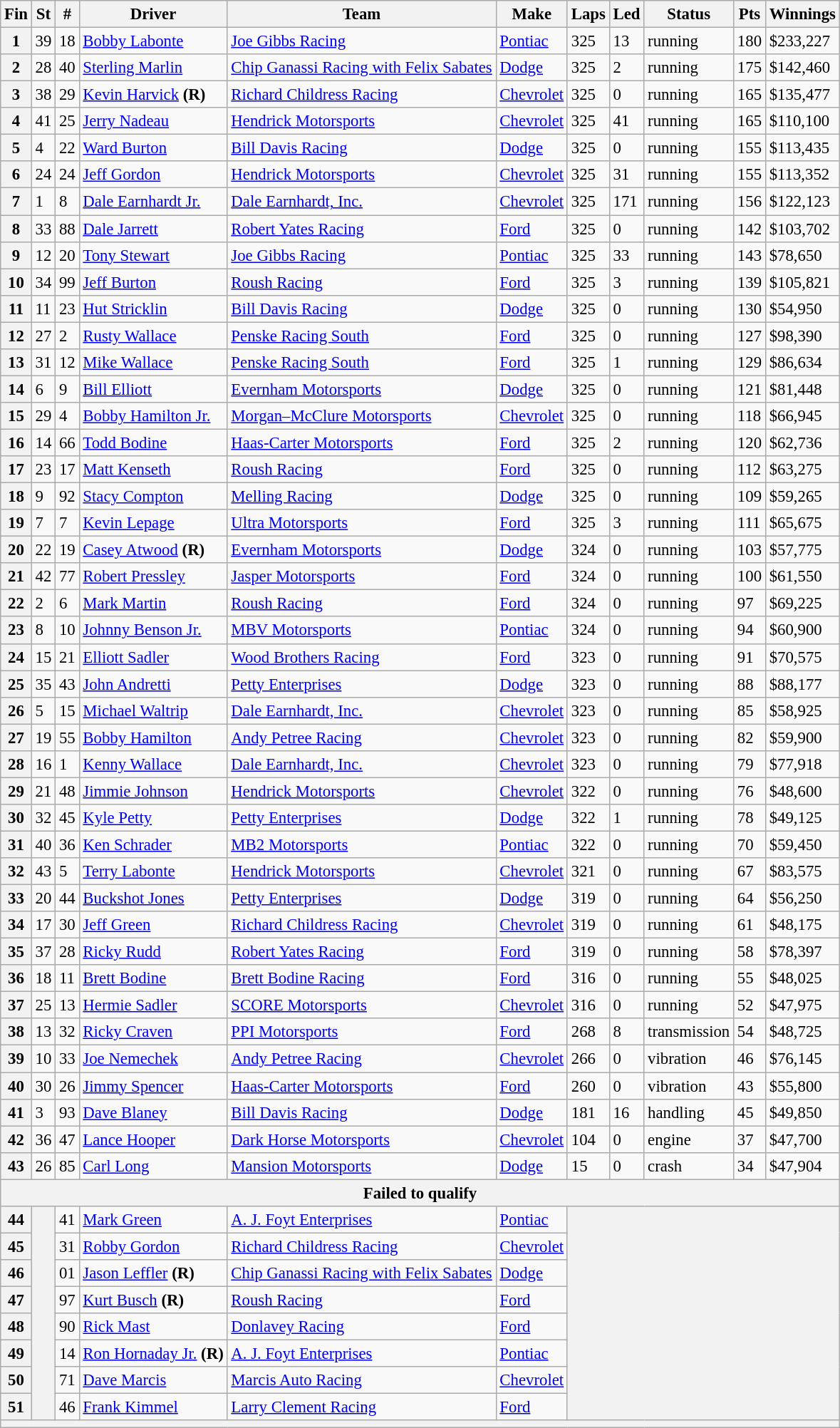<table class="wikitable" style="font-size:95%">
<tr>
<th>Fin</th>
<th>St</th>
<th>#</th>
<th>Driver</th>
<th>Team</th>
<th>Make</th>
<th>Laps</th>
<th>Led</th>
<th>Status</th>
<th>Pts</th>
<th>Winnings</th>
</tr>
<tr>
<th>1</th>
<td>39</td>
<td>18</td>
<td><a href='#'>Bobby Labonte</a></td>
<td><a href='#'>Joe Gibbs Racing</a></td>
<td><a href='#'>Pontiac</a></td>
<td>325</td>
<td>13</td>
<td>running</td>
<td>180</td>
<td>$233,227</td>
</tr>
<tr>
<th>2</th>
<td>28</td>
<td>40</td>
<td><a href='#'>Sterling Marlin</a></td>
<td><a href='#'>Chip Ganassi Racing with Felix Sabates</a></td>
<td><a href='#'>Dodge</a></td>
<td>325</td>
<td>2</td>
<td>running</td>
<td>175</td>
<td>$142,460</td>
</tr>
<tr>
<th>3</th>
<td>38</td>
<td>29</td>
<td><a href='#'>Kevin Harvick</a> <strong>(R)</strong></td>
<td><a href='#'>Richard Childress Racing</a></td>
<td><a href='#'>Chevrolet</a></td>
<td>325</td>
<td>0</td>
<td>running</td>
<td>165</td>
<td>$135,477</td>
</tr>
<tr>
<th>4</th>
<td>41</td>
<td>25</td>
<td><a href='#'>Jerry Nadeau</a></td>
<td><a href='#'>Hendrick Motorsports</a></td>
<td><a href='#'>Chevrolet</a></td>
<td>325</td>
<td>41</td>
<td>running</td>
<td>165</td>
<td>$110,100</td>
</tr>
<tr>
<th>5</th>
<td>4</td>
<td>22</td>
<td><a href='#'>Ward Burton</a></td>
<td><a href='#'>Bill Davis Racing</a></td>
<td><a href='#'>Dodge</a></td>
<td>325</td>
<td>0</td>
<td>running</td>
<td>155</td>
<td>$113,435</td>
</tr>
<tr>
<th>6</th>
<td>24</td>
<td>24</td>
<td><a href='#'>Jeff Gordon</a></td>
<td><a href='#'>Hendrick Motorsports</a></td>
<td><a href='#'>Chevrolet</a></td>
<td>325</td>
<td>31</td>
<td>running</td>
<td>155</td>
<td>$113,352</td>
</tr>
<tr>
<th>7</th>
<td>1</td>
<td>8</td>
<td><a href='#'>Dale Earnhardt Jr.</a></td>
<td><a href='#'>Dale Earnhardt, Inc.</a></td>
<td><a href='#'>Chevrolet</a></td>
<td>325</td>
<td>171</td>
<td>running</td>
<td>156</td>
<td>$122,123</td>
</tr>
<tr>
<th>8</th>
<td>33</td>
<td>88</td>
<td><a href='#'>Dale Jarrett</a></td>
<td><a href='#'>Robert Yates Racing</a></td>
<td><a href='#'>Ford</a></td>
<td>325</td>
<td>0</td>
<td>running</td>
<td>142</td>
<td>$103,702</td>
</tr>
<tr>
<th>9</th>
<td>12</td>
<td>20</td>
<td><a href='#'>Tony Stewart</a></td>
<td><a href='#'>Joe Gibbs Racing</a></td>
<td><a href='#'>Pontiac</a></td>
<td>325</td>
<td>33</td>
<td>running</td>
<td>143</td>
<td>$78,650</td>
</tr>
<tr>
<th>10</th>
<td>34</td>
<td>99</td>
<td><a href='#'>Jeff Burton</a></td>
<td><a href='#'>Roush Racing</a></td>
<td><a href='#'>Ford</a></td>
<td>325</td>
<td>3</td>
<td>running</td>
<td>139</td>
<td>$105,821</td>
</tr>
<tr>
<th>11</th>
<td>11</td>
<td>23</td>
<td><a href='#'>Hut Stricklin</a></td>
<td><a href='#'>Bill Davis Racing</a></td>
<td><a href='#'>Dodge</a></td>
<td>325</td>
<td>0</td>
<td>running</td>
<td>130</td>
<td>$54,950</td>
</tr>
<tr>
<th>12</th>
<td>27</td>
<td>2</td>
<td><a href='#'>Rusty Wallace</a></td>
<td><a href='#'>Penske Racing South</a></td>
<td><a href='#'>Ford</a></td>
<td>325</td>
<td>0</td>
<td>running</td>
<td>127</td>
<td>$98,390</td>
</tr>
<tr>
<th>13</th>
<td>31</td>
<td>12</td>
<td><a href='#'>Mike Wallace</a></td>
<td><a href='#'>Penske Racing South</a></td>
<td><a href='#'>Ford</a></td>
<td>325</td>
<td>1</td>
<td>running</td>
<td>129</td>
<td>$86,634</td>
</tr>
<tr>
<th>14</th>
<td>6</td>
<td>9</td>
<td><a href='#'>Bill Elliott</a></td>
<td><a href='#'>Evernham Motorsports</a></td>
<td><a href='#'>Dodge</a></td>
<td>325</td>
<td>0</td>
<td>running</td>
<td>121</td>
<td>$81,448</td>
</tr>
<tr>
<th>15</th>
<td>29</td>
<td>4</td>
<td><a href='#'>Bobby Hamilton Jr.</a></td>
<td><a href='#'>Morgan–McClure Motorsports</a></td>
<td><a href='#'>Chevrolet</a></td>
<td>325</td>
<td>0</td>
<td>running</td>
<td>118</td>
<td>$66,945</td>
</tr>
<tr>
<th>16</th>
<td>14</td>
<td>66</td>
<td><a href='#'>Todd Bodine</a></td>
<td><a href='#'>Haas-Carter Motorsports</a></td>
<td><a href='#'>Ford</a></td>
<td>325</td>
<td>2</td>
<td>running</td>
<td>120</td>
<td>$62,736</td>
</tr>
<tr>
<th>17</th>
<td>23</td>
<td>17</td>
<td><a href='#'>Matt Kenseth</a></td>
<td><a href='#'>Roush Racing</a></td>
<td><a href='#'>Ford</a></td>
<td>325</td>
<td>0</td>
<td>running</td>
<td>112</td>
<td>$63,275</td>
</tr>
<tr>
<th>18</th>
<td>9</td>
<td>92</td>
<td><a href='#'>Stacy Compton</a></td>
<td><a href='#'>Melling Racing</a></td>
<td><a href='#'>Dodge</a></td>
<td>325</td>
<td>0</td>
<td>running</td>
<td>109</td>
<td>$59,265</td>
</tr>
<tr>
<th>19</th>
<td>7</td>
<td>7</td>
<td><a href='#'>Kevin Lepage</a></td>
<td><a href='#'>Ultra Motorsports</a></td>
<td><a href='#'>Ford</a></td>
<td>325</td>
<td>3</td>
<td>running</td>
<td>111</td>
<td>$65,675</td>
</tr>
<tr>
<th>20</th>
<td>22</td>
<td>19</td>
<td><a href='#'>Casey Atwood</a> <strong>(R)</strong></td>
<td><a href='#'>Evernham Motorsports</a></td>
<td><a href='#'>Dodge</a></td>
<td>324</td>
<td>0</td>
<td>running</td>
<td>103</td>
<td>$57,775</td>
</tr>
<tr>
<th>21</th>
<td>42</td>
<td>77</td>
<td><a href='#'>Robert Pressley</a></td>
<td><a href='#'>Jasper Motorsports</a></td>
<td><a href='#'>Ford</a></td>
<td>324</td>
<td>0</td>
<td>running</td>
<td>100</td>
<td>$61,550</td>
</tr>
<tr>
<th>22</th>
<td>2</td>
<td>6</td>
<td><a href='#'>Mark Martin</a></td>
<td><a href='#'>Roush Racing</a></td>
<td><a href='#'>Ford</a></td>
<td>324</td>
<td>0</td>
<td>running</td>
<td>97</td>
<td>$69,225</td>
</tr>
<tr>
<th>23</th>
<td>8</td>
<td>10</td>
<td><a href='#'>Johnny Benson Jr.</a></td>
<td><a href='#'>MBV Motorsports</a></td>
<td><a href='#'>Pontiac</a></td>
<td>324</td>
<td>0</td>
<td>running</td>
<td>94</td>
<td>$60,900</td>
</tr>
<tr>
<th>24</th>
<td>15</td>
<td>21</td>
<td><a href='#'>Elliott Sadler</a></td>
<td><a href='#'>Wood Brothers Racing</a></td>
<td><a href='#'>Ford</a></td>
<td>323</td>
<td>0</td>
<td>running</td>
<td>91</td>
<td>$70,575</td>
</tr>
<tr>
<th>25</th>
<td>35</td>
<td>43</td>
<td><a href='#'>John Andretti</a></td>
<td><a href='#'>Petty Enterprises</a></td>
<td><a href='#'>Dodge</a></td>
<td>323</td>
<td>0</td>
<td>running</td>
<td>88</td>
<td>$88,177</td>
</tr>
<tr>
<th>26</th>
<td>5</td>
<td>15</td>
<td><a href='#'>Michael Waltrip</a></td>
<td><a href='#'>Dale Earnhardt, Inc.</a></td>
<td><a href='#'>Chevrolet</a></td>
<td>323</td>
<td>0</td>
<td>running</td>
<td>85</td>
<td>$58,925</td>
</tr>
<tr>
<th>27</th>
<td>19</td>
<td>55</td>
<td><a href='#'>Bobby Hamilton</a></td>
<td><a href='#'>Andy Petree Racing</a></td>
<td><a href='#'>Chevrolet</a></td>
<td>323</td>
<td>0</td>
<td>running</td>
<td>82</td>
<td>$59,900</td>
</tr>
<tr>
<th>28</th>
<td>16</td>
<td>1</td>
<td><a href='#'>Kenny Wallace</a></td>
<td><a href='#'>Dale Earnhardt, Inc.</a></td>
<td><a href='#'>Chevrolet</a></td>
<td>323</td>
<td>0</td>
<td>running</td>
<td>79</td>
<td>$77,918</td>
</tr>
<tr>
<th>29</th>
<td>21</td>
<td>48</td>
<td><a href='#'>Jimmie Johnson</a></td>
<td><a href='#'>Hendrick Motorsports</a></td>
<td><a href='#'>Chevrolet</a></td>
<td>322</td>
<td>0</td>
<td>running</td>
<td>76</td>
<td>$48,600</td>
</tr>
<tr>
<th>30</th>
<td>32</td>
<td>45</td>
<td><a href='#'>Kyle Petty</a></td>
<td><a href='#'>Petty Enterprises</a></td>
<td><a href='#'>Dodge</a></td>
<td>322</td>
<td>1</td>
<td>running</td>
<td>78</td>
<td>$49,125</td>
</tr>
<tr>
<th>31</th>
<td>40</td>
<td>36</td>
<td><a href='#'>Ken Schrader</a></td>
<td><a href='#'>MB2 Motorsports</a></td>
<td><a href='#'>Pontiac</a></td>
<td>322</td>
<td>0</td>
<td>running</td>
<td>70</td>
<td>$59,450</td>
</tr>
<tr>
<th>32</th>
<td>43</td>
<td>5</td>
<td><a href='#'>Terry Labonte</a></td>
<td><a href='#'>Hendrick Motorsports</a></td>
<td><a href='#'>Chevrolet</a></td>
<td>321</td>
<td>0</td>
<td>running</td>
<td>67</td>
<td>$83,575</td>
</tr>
<tr>
<th>33</th>
<td>20</td>
<td>44</td>
<td><a href='#'>Buckshot Jones</a></td>
<td><a href='#'>Petty Enterprises</a></td>
<td><a href='#'>Dodge</a></td>
<td>319</td>
<td>0</td>
<td>running</td>
<td>64</td>
<td>$56,250</td>
</tr>
<tr>
<th>34</th>
<td>17</td>
<td>30</td>
<td><a href='#'>Jeff Green</a></td>
<td><a href='#'>Richard Childress Racing</a></td>
<td><a href='#'>Chevrolet</a></td>
<td>319</td>
<td>0</td>
<td>running</td>
<td>61</td>
<td>$48,175</td>
</tr>
<tr>
<th>35</th>
<td>37</td>
<td>28</td>
<td><a href='#'>Ricky Rudd</a></td>
<td><a href='#'>Robert Yates Racing</a></td>
<td><a href='#'>Ford</a></td>
<td>319</td>
<td>0</td>
<td>running</td>
<td>58</td>
<td>$78,397</td>
</tr>
<tr>
<th>36</th>
<td>18</td>
<td>11</td>
<td><a href='#'>Brett Bodine</a></td>
<td><a href='#'>Brett Bodine Racing</a></td>
<td><a href='#'>Ford</a></td>
<td>316</td>
<td>0</td>
<td>running</td>
<td>55</td>
<td>$48,025</td>
</tr>
<tr>
<th>37</th>
<td>25</td>
<td>13</td>
<td><a href='#'>Hermie Sadler</a></td>
<td><a href='#'>SCORE Motorsports</a></td>
<td><a href='#'>Chevrolet</a></td>
<td>316</td>
<td>0</td>
<td>running</td>
<td>52</td>
<td>$47,975</td>
</tr>
<tr>
<th>38</th>
<td>13</td>
<td>32</td>
<td><a href='#'>Ricky Craven</a></td>
<td><a href='#'>PPI Motorsports</a></td>
<td><a href='#'>Ford</a></td>
<td>268</td>
<td>8</td>
<td>transmission</td>
<td>54</td>
<td>$48,725</td>
</tr>
<tr>
<th>39</th>
<td>10</td>
<td>33</td>
<td><a href='#'>Joe Nemechek</a></td>
<td><a href='#'>Andy Petree Racing</a></td>
<td><a href='#'>Chevrolet</a></td>
<td>266</td>
<td>0</td>
<td>vibration</td>
<td>46</td>
<td>$76,145</td>
</tr>
<tr>
<th>40</th>
<td>30</td>
<td>26</td>
<td><a href='#'>Jimmy Spencer</a></td>
<td><a href='#'>Haas-Carter Motorsports</a></td>
<td><a href='#'>Ford</a></td>
<td>260</td>
<td>0</td>
<td>vibration</td>
<td>43</td>
<td>$55,800</td>
</tr>
<tr>
<th>41</th>
<td>3</td>
<td>93</td>
<td><a href='#'>Dave Blaney</a></td>
<td><a href='#'>Bill Davis Racing</a></td>
<td><a href='#'>Dodge</a></td>
<td>181</td>
<td>16</td>
<td>handling</td>
<td>45</td>
<td>$49,850</td>
</tr>
<tr>
<th>42</th>
<td>36</td>
<td>47</td>
<td><a href='#'>Lance Hooper</a></td>
<td><a href='#'>Dark Horse Motorsports</a></td>
<td><a href='#'>Chevrolet</a></td>
<td>104</td>
<td>0</td>
<td>engine</td>
<td>37</td>
<td>$47,700</td>
</tr>
<tr>
<th>43</th>
<td>26</td>
<td>85</td>
<td><a href='#'>Carl Long</a></td>
<td><a href='#'>Mansion Motorsports</a></td>
<td><a href='#'>Dodge</a></td>
<td>15</td>
<td>0</td>
<td>crash</td>
<td>34</td>
<td>$47,904</td>
</tr>
<tr>
<th colspan="11">Failed to qualify</th>
</tr>
<tr>
<th>44</th>
<th rowspan="8"></th>
<td>41</td>
<td><a href='#'>Mark Green</a></td>
<td><a href='#'>A. J. Foyt Enterprises</a></td>
<td><a href='#'>Pontiac</a></td>
<th colspan="5" rowspan="8"></th>
</tr>
<tr>
<th>45</th>
<td>31</td>
<td><a href='#'>Robby Gordon</a></td>
<td><a href='#'>Richard Childress Racing</a></td>
<td><a href='#'>Chevrolet</a></td>
</tr>
<tr>
<th>46</th>
<td>01</td>
<td><a href='#'>Jason Leffler</a> <strong>(R)</strong></td>
<td><a href='#'>Chip Ganassi Racing with Felix Sabates</a></td>
<td><a href='#'>Dodge</a></td>
</tr>
<tr>
<th>47</th>
<td>97</td>
<td><a href='#'>Kurt Busch</a> <strong>(R)</strong></td>
<td><a href='#'>Roush Racing</a></td>
<td><a href='#'>Ford</a></td>
</tr>
<tr>
<th>48</th>
<td>90</td>
<td><a href='#'>Rick Mast</a></td>
<td><a href='#'>Donlavey Racing</a></td>
<td><a href='#'>Ford</a></td>
</tr>
<tr>
<th>49</th>
<td>14</td>
<td><a href='#'>Ron Hornaday Jr.</a> <strong>(R)</strong></td>
<td><a href='#'>A. J. Foyt Enterprises</a></td>
<td><a href='#'>Pontiac</a></td>
</tr>
<tr>
<th>50</th>
<td>71</td>
<td><a href='#'>Dave Marcis</a></td>
<td><a href='#'>Marcis Auto Racing</a></td>
<td><a href='#'>Chevrolet</a></td>
</tr>
<tr>
<th>51</th>
<td>46</td>
<td><a href='#'>Frank Kimmel</a></td>
<td><a href='#'>Larry Clement Racing</a></td>
<td><a href='#'>Ford</a></td>
</tr>
<tr>
<th colspan="11"></th>
</tr>
</table>
